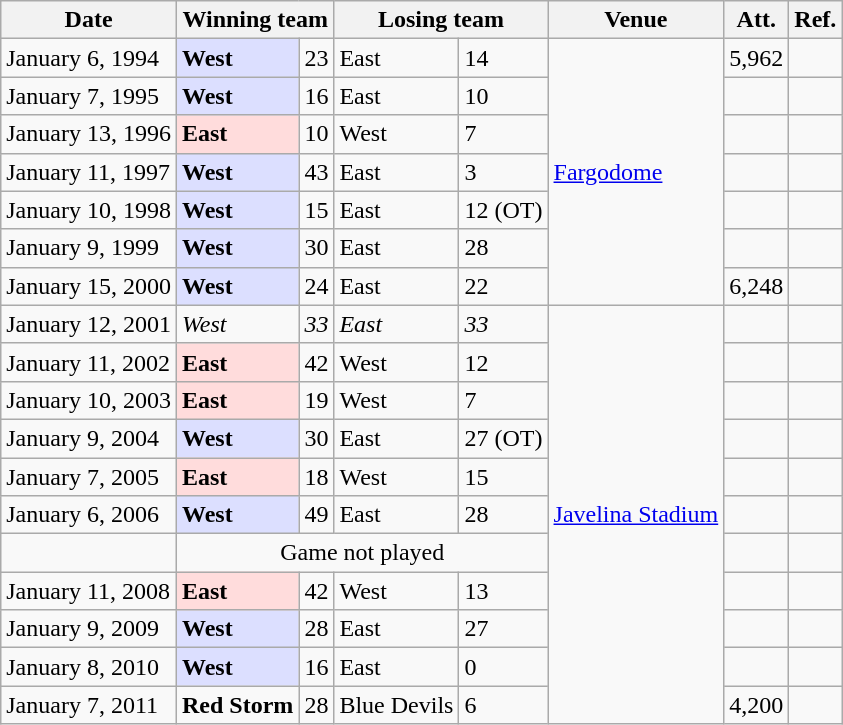<table class="wikitable" font=90%">
<tr>
<th>Date</th>
<th colspan=2>Winning team</th>
<th colspan=2>Losing team</th>
<th>Venue</th>
<th>Att.</th>
<th>Ref.</th>
</tr>
<tr>
<td>January 6, 1994</td>
<td style="background: #dcdfff;"><strong>West</strong></td>
<td>23</td>
<td>East</td>
<td>14</td>
<td rowspan=7><a href='#'>Fargodome</a></td>
<td>5,962</td>
<td></td>
</tr>
<tr>
<td>January 7, 1995</td>
<td style="background: #dcdfff;"><strong>West</strong></td>
<td>16</td>
<td>East</td>
<td>10</td>
<td></td>
<td></td>
</tr>
<tr>
<td>January 13, 1996</td>
<td style="background: #ffdcdc;"><strong>East</strong></td>
<td>10</td>
<td>West</td>
<td>7</td>
<td></td>
<td></td>
</tr>
<tr>
<td>January 11, 1997</td>
<td style="background: #dcdfff;"><strong>West</strong></td>
<td>43</td>
<td>East</td>
<td>3</td>
<td></td>
<td></td>
</tr>
<tr>
<td>January 10, 1998</td>
<td style="background: #dcdfff;"><strong>West</strong></td>
<td>15</td>
<td>East</td>
<td>12 (OT)</td>
<td></td>
<td></td>
</tr>
<tr>
<td>January 9, 1999</td>
<td style="background: #dcdfff;"><strong>West</strong></td>
<td>30</td>
<td>East</td>
<td>28</td>
<td></td>
<td></td>
</tr>
<tr>
<td>January 15, 2000</td>
<td style="background: #dcdfff;"><strong>West</strong></td>
<td>24</td>
<td>East</td>
<td>22</td>
<td>6,248</td>
<td></td>
</tr>
<tr>
<td>January 12, 2001</td>
<td><em>West</em></td>
<td><em>33</em></td>
<td><em>East</em></td>
<td><em>33</em></td>
<td rowspan=11><a href='#'>Javelina Stadium</a></td>
<td></td>
<td></td>
</tr>
<tr>
<td>January 11, 2002</td>
<td style="background: #ffdcdc;"><strong>East</strong></td>
<td>42</td>
<td>West</td>
<td>12</td>
<td></td>
<td></td>
</tr>
<tr>
<td>January 10, 2003</td>
<td style="background: #ffdcdc;"><strong>East</strong></td>
<td>19</td>
<td>West</td>
<td>7</td>
<td></td>
<td></td>
</tr>
<tr>
<td>January 9, 2004</td>
<td style="background: #dcdfff;"><strong>West</strong></td>
<td>30</td>
<td>East</td>
<td>27 (OT)</td>
<td></td>
<td></td>
</tr>
<tr>
<td>January 7, 2005</td>
<td style="background: #ffdcdc;"><strong>East</strong></td>
<td>18</td>
<td>West</td>
<td>15</td>
<td></td>
<td></td>
</tr>
<tr>
<td>January 6, 2006</td>
<td style="background: #dcdfff;"><strong>West</strong></td>
<td>49</td>
<td>East</td>
<td>28</td>
<td></td>
<td></td>
</tr>
<tr>
<td></td>
<td colspan=4 style="text-align:center;">Game not played</td>
<td></td>
<td></td>
</tr>
<tr>
<td>January 11, 2008</td>
<td style="background: #ffdcdc;"><strong>East</strong></td>
<td>42</td>
<td>West</td>
<td>13</td>
<td></td>
<td></td>
</tr>
<tr>
<td>January 9, 2009</td>
<td style="background: #dcdfff;"><strong>West</strong></td>
<td>28</td>
<td>East</td>
<td>27</td>
<td></td>
<td></td>
</tr>
<tr>
<td>January 8, 2010</td>
<td style="background: #dcdfff;"><strong>West</strong></td>
<td>16</td>
<td>East</td>
<td>0</td>
<td></td>
<td></td>
</tr>
<tr>
<td>January 7, 2011</td>
<td><strong>Red Storm</strong></td>
<td>28</td>
<td>Blue Devils</td>
<td>6</td>
<td>4,200</td>
<td></td>
</tr>
</table>
